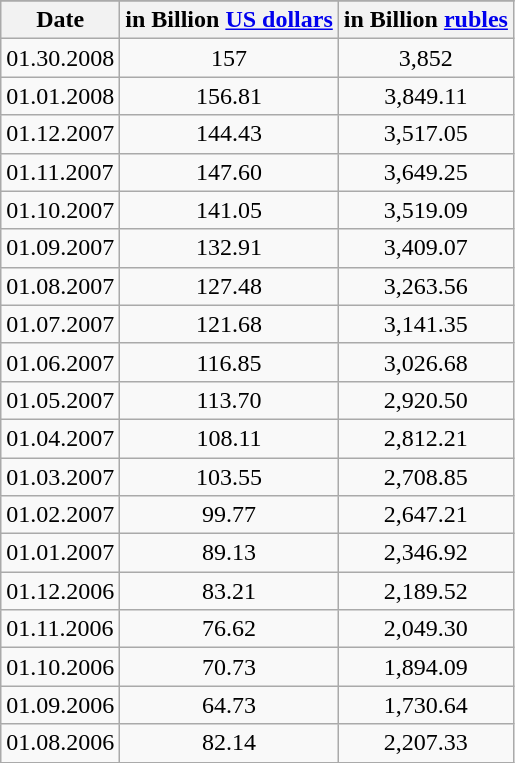<table class="wikitable floatright" style="text-align:center" id="table1">
<tr>
</tr>
<tr>
<th>Date</th>
<th>in Billion <a href='#'>US dollars</a></th>
<th>in Billion <a href='#'>rubles</a></th>
</tr>
<tr>
<td align="left">01.30.2008</td>
<td>157</td>
<td>3,852</td>
</tr>
<tr>
<td align="left">01.01.2008</td>
<td>156.81</td>
<td>3,849.11</td>
</tr>
<tr>
<td align="left">01.12.2007</td>
<td>144.43</td>
<td>3,517.05</td>
</tr>
<tr>
<td align="left">01.11.2007</td>
<td>147.60</td>
<td>3,649.25</td>
</tr>
<tr>
<td align="left">01.10.2007</td>
<td>141.05</td>
<td>3,519.09</td>
</tr>
<tr>
<td align="left">01.09.2007</td>
<td>132.91</td>
<td>3,409.07</td>
</tr>
<tr>
<td align="left">01.08.2007</td>
<td>127.48</td>
<td>3,263.56</td>
</tr>
<tr>
<td align="left">01.07.2007</td>
<td>121.68</td>
<td>3,141.35</td>
</tr>
<tr>
<td align="left">01.06.2007</td>
<td>116.85</td>
<td>3,026.68</td>
</tr>
<tr>
<td align="left">01.05.2007</td>
<td>113.70</td>
<td>2,920.50</td>
</tr>
<tr>
<td align="left">01.04.2007</td>
<td>108.11</td>
<td>2,812.21</td>
</tr>
<tr>
<td align="left">01.03.2007</td>
<td>103.55</td>
<td>2,708.85</td>
</tr>
<tr>
<td align="left">01.02.2007</td>
<td>99.77</td>
<td>2,647.21</td>
</tr>
<tr>
<td align="left">01.01.2007</td>
<td>89.13</td>
<td>2,346.92</td>
</tr>
<tr>
<td align="left">01.12.2006</td>
<td>83.21</td>
<td>2,189.52</td>
</tr>
<tr>
<td align="left">01.11.2006</td>
<td>76.62</td>
<td>2,049.30</td>
</tr>
<tr>
<td align="left">01.10.2006</td>
<td>70.73</td>
<td>1,894.09</td>
</tr>
<tr>
<td align="left">01.09.2006</td>
<td>64.73</td>
<td>1,730.64</td>
</tr>
<tr>
<td align="left">01.08.2006</td>
<td>82.14</td>
<td>2,207.33</td>
</tr>
</table>
